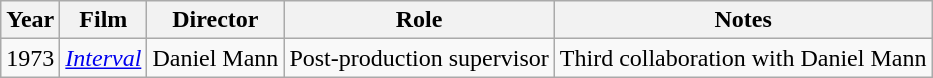<table class="wikitable">
<tr>
<th>Year</th>
<th>Film</th>
<th>Director</th>
<th>Role</th>
<th>Notes</th>
</tr>
<tr>
<td>1973</td>
<td><em><a href='#'>Interval</a></em></td>
<td>Daniel Mann</td>
<td>Post-production supervisor</td>
<td>Third collaboration with Daniel Mann</td>
</tr>
</table>
